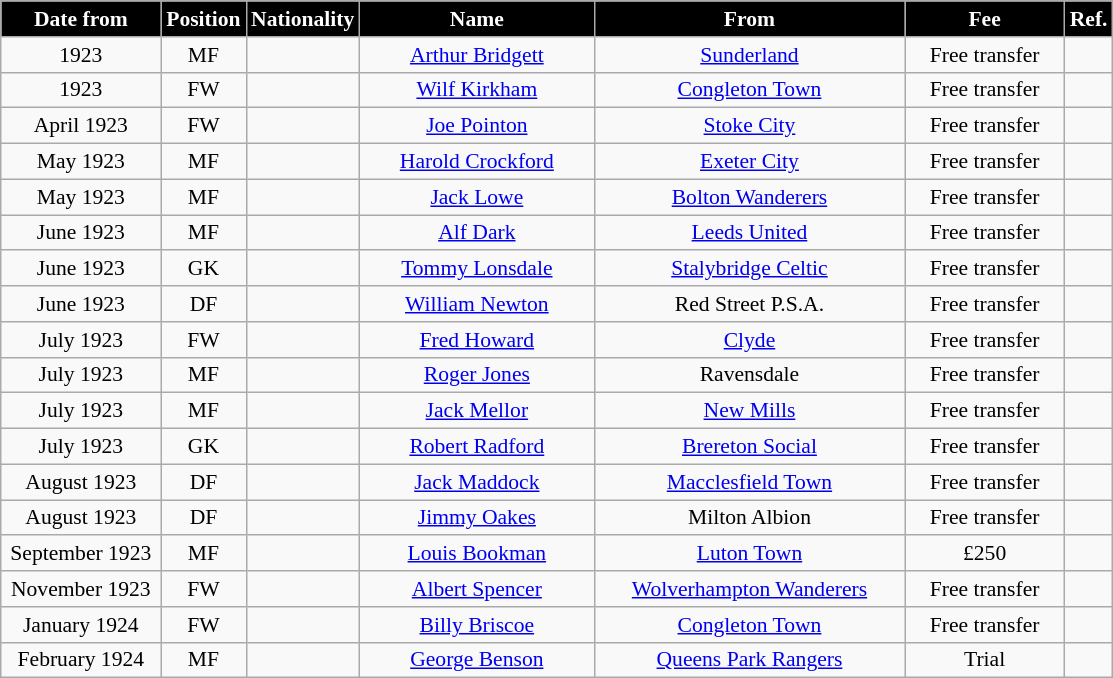<table class="wikitable" style="text-align:center; font-size:90%; ">
<tr>
<th style="background:#000000; color:white; width:100px;">Date from</th>
<th style="background:#000000; color:white; width:50px;">Position</th>
<th style="background:#000000; color:white; width:50px;">Nationality</th>
<th style="background:#000000; color:white; width:150px;">Name</th>
<th style="background:#000000; color:white; width:200px;">From</th>
<th style="background:#000000; color:white; width:100px;">Fee</th>
<th style="background:#000000; color:white; width:25px;">Ref.</th>
</tr>
<tr>
<td>1923</td>
<td>MF</td>
<td></td>
<td><a href='#'>Arthur Bridgett</a></td>
<td><a href='#'>Sunderland</a></td>
<td>Free transfer</td>
<td></td>
</tr>
<tr>
<td>1923</td>
<td>FW</td>
<td></td>
<td><a href='#'>Wilf Kirkham</a></td>
<td><a href='#'>Congleton Town</a></td>
<td>Free transfer</td>
<td></td>
</tr>
<tr>
<td>April 1923</td>
<td>FW</td>
<td></td>
<td><a href='#'>Joe Pointon</a></td>
<td><a href='#'>Stoke City</a></td>
<td>Free transfer</td>
<td></td>
</tr>
<tr>
<td>May 1923</td>
<td>MF</td>
<td></td>
<td><a href='#'>Harold Crockford</a></td>
<td><a href='#'>Exeter City</a></td>
<td>Free transfer</td>
<td></td>
</tr>
<tr>
<td>May 1923</td>
<td>MF</td>
<td></td>
<td><a href='#'>Jack Lowe</a></td>
<td><a href='#'>Bolton Wanderers</a></td>
<td>Free transfer</td>
<td></td>
</tr>
<tr>
<td>June 1923</td>
<td>MF</td>
<td></td>
<td><a href='#'>Alf Dark</a></td>
<td><a href='#'>Leeds United</a></td>
<td>Free transfer</td>
<td></td>
</tr>
<tr>
<td>June 1923</td>
<td>GK</td>
<td></td>
<td><a href='#'>Tommy Lonsdale</a></td>
<td><a href='#'>Stalybridge Celtic</a></td>
<td>Free transfer</td>
<td></td>
</tr>
<tr>
<td>June 1923</td>
<td>DF</td>
<td></td>
<td><a href='#'>William Newton</a></td>
<td>Red Street P.S.A.</td>
<td>Free transfer</td>
<td></td>
</tr>
<tr>
<td>July 1923</td>
<td>FW</td>
<td></td>
<td><a href='#'>Fred Howard</a></td>
<td> <a href='#'>Clyde</a></td>
<td>Free transfer</td>
<td></td>
</tr>
<tr>
<td>July 1923</td>
<td>MF</td>
<td></td>
<td><a href='#'>Roger Jones</a></td>
<td>Ravensdale</td>
<td>Free transfer</td>
<td></td>
</tr>
<tr>
<td>July 1923</td>
<td>MF</td>
<td></td>
<td><a href='#'>Jack Mellor</a></td>
<td><a href='#'>New Mills</a></td>
<td>Free transfer</td>
<td></td>
</tr>
<tr>
<td>July 1923</td>
<td>GK</td>
<td></td>
<td><a href='#'>Robert Radford</a></td>
<td><a href='#'>Brereton Social</a></td>
<td>Free transfer</td>
<td></td>
</tr>
<tr>
<td>August 1923</td>
<td>DF</td>
<td></td>
<td><a href='#'>Jack Maddock</a></td>
<td><a href='#'>Macclesfield Town</a></td>
<td>Free transfer</td>
<td></td>
</tr>
<tr>
<td>August 1923</td>
<td>DF</td>
<td></td>
<td><a href='#'>Jimmy Oakes</a></td>
<td>Milton Albion</td>
<td>Free transfer</td>
<td></td>
</tr>
<tr>
<td>September 1923</td>
<td>MF</td>
<td></td>
<td><a href='#'>Louis Bookman</a></td>
<td><a href='#'>Luton Town</a></td>
<td>£250</td>
<td></td>
</tr>
<tr>
<td>November 1923</td>
<td>FW</td>
<td></td>
<td><a href='#'>Albert Spencer</a></td>
<td><a href='#'>Wolverhampton Wanderers</a></td>
<td>Free transfer</td>
<td></td>
</tr>
<tr>
<td>January 1924</td>
<td>FW</td>
<td></td>
<td><a href='#'>Billy Briscoe</a></td>
<td><a href='#'>Congleton Town</a></td>
<td>Free transfer</td>
<td></td>
</tr>
<tr>
<td>February 1924</td>
<td>MF</td>
<td></td>
<td><a href='#'>George Benson</a></td>
<td><a href='#'>Queens Park Rangers</a></td>
<td>Trial</td>
<td></td>
</tr>
</table>
